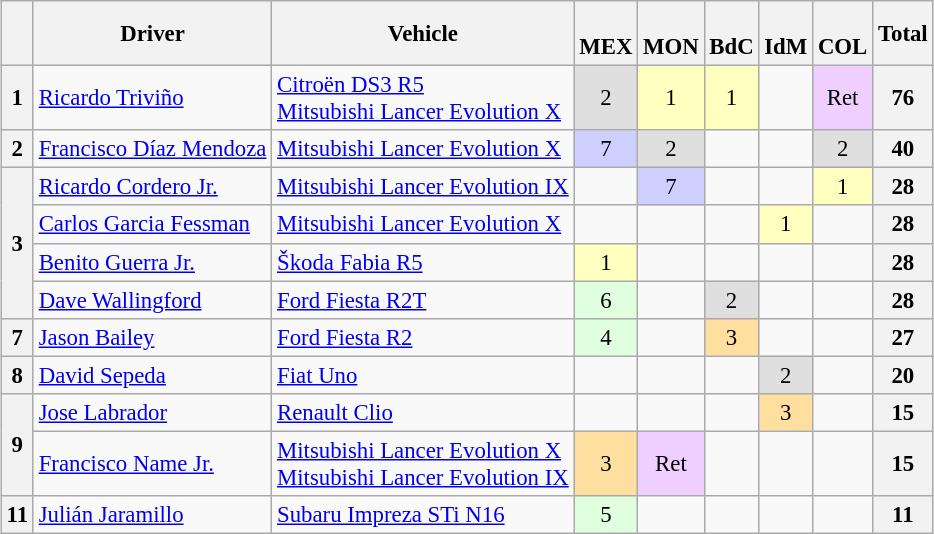<table>
<tr>
<td valign="top"><br><table class="wikitable" style="font-size: 95%; text-align: center;">
<tr>
<th></th>
<th>Driver</th>
<th>Vehicle</th>
<th><br>MEX</th>
<th><br>MON</th>
<th><br>BdC</th>
<th><br>IdM</th>
<th><br>COL</th>
<th>Total</th>
</tr>
<tr>
<th>1</th>
<td align=left> <a href='#'>Ricardo Triviño</a></td>
<td align=left><a href='#'>Citroën DS3 R5</a><br> <a href='#'>Mitsubishi Lancer Evolution X</a></td>
<td style="background:#dfdfdf;">2</td>
<td style="background:#ffffbf;">1</td>
<td style="background:#ffffbf;">1</td>
<td></td>
<td style="background:#efcfff;">Ret</td>
<th>76</th>
</tr>
<tr>
<th>2</th>
<td align=left> <a href='#'>Francisco Díaz Mendoza</a></td>
<td align=left><a href='#'>Mitsubishi Lancer Evolution X</a></td>
<td style="background:#cfcfff;">7</td>
<td style="background:#dfdfdf;">2</td>
<td></td>
<td></td>
<td style="background:#dfdfdf;">2</td>
<th>40</th>
</tr>
<tr>
<th rowspan=4>3</th>
<td align=left> <a href='#'>Ricardo Cordero Jr.</a></td>
<td align=left><a href='#'>Mitsubishi Lancer Evolution IX</a></td>
<td></td>
<td style="background:#cfcfff;">7</td>
<td></td>
<td></td>
<td style="background:#ffffbf;">1</td>
<th>28</th>
</tr>
<tr>
<td align=left> <a href='#'>Carlos Garcia Fessman</a></td>
<td align=left><a href='#'>Mitsubishi Lancer Evolution X</a></td>
<td></td>
<td></td>
<td></td>
<td style="background:#ffffbf;">1</td>
<td></td>
<th>28</th>
</tr>
<tr>
<td align=left> <a href='#'>Benito Guerra Jr.</a></td>
<td align=left><a href='#'>Škoda Fabia R5</a></td>
<td style="background:#ffffbf;">1</td>
<td></td>
<td></td>
<td></td>
<td></td>
<th>28</th>
</tr>
<tr>
<td align=left> <a href='#'>Dave Wallingford</a></td>
<td align=left><a href='#'>Ford Fiesta R2T</a></td>
<td style="background:#dfffdf;">6</td>
<td></td>
<td style="background:#dfdfdf;">2</td>
<td></td>
<td></td>
<th>28</th>
</tr>
<tr>
<th>7</th>
<td align=left> <a href='#'>Jason Bailey</a></td>
<td align=left><a href='#'>Ford Fiesta R2</a></td>
<td style="background:#dfffdf;">4</td>
<td></td>
<td style="background:#ffdf9f;">3</td>
<td></td>
<td></td>
<th>27</th>
</tr>
<tr>
<th>8</th>
<td align=left> <a href='#'>David Sepeda</a></td>
<td align=left><a href='#'>Fiat Uno</a></td>
<td></td>
<td></td>
<td></td>
<td style="background:#dfdfdf;">2</td>
<td></td>
<th>20</th>
</tr>
<tr>
<th rowspan=2>9</th>
<td align=left> <a href='#'>Jose Labrador</a></td>
<td align=left><a href='#'>Renault Clio</a></td>
<td></td>
<td></td>
<td></td>
<td style="background:#ffdf9f;">3</td>
<td></td>
<th>15</th>
</tr>
<tr>
<td align=left> <a href='#'>Francisco Name Jr.</a></td>
<td align=left><a href='#'>Mitsubishi Lancer Evolution X</a><br> <a href='#'>Mitsubishi Lancer Evolution IX</a></td>
<td style="background:#ffdf9f;">3</td>
<td style="background:#efcfff;">Ret</td>
<td></td>
<td></td>
<td></td>
<th>15</th>
</tr>
<tr>
<th>11</th>
<td align=left> <a href='#'>Julián Jaramillo</a></td>
<td align=left><a href='#'>Subaru Impreza STi N16</a></td>
<td style="background:#dfffdf;">5</td>
<td></td>
<td></td>
<td></td>
<td></td>
<th>11</th>
</tr>
</table>
</td>
<td><br></td>
</tr>
</table>
